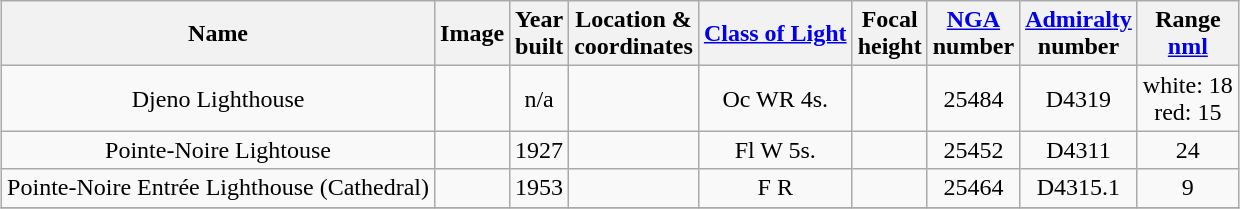<table class="wikitable sortable" style="margin:auto;text-align:center">
<tr>
<th>Name</th>
<th>Image</th>
<th>Year<br>built</th>
<th>Location &<br> coordinates</th>
<th><a href='#'>Class of Light</a><br> </th>
<th>Focal<br>height<br></th>
<th><a href='#'>NGA</a><br>number<br></th>
<th><a href='#'>Admiralty</a><br>number<br></th>
<th>Range<br><a href='#'>nml</a><br></th>
</tr>
<tr>
<td>Djeno Lighthouse</td>
<td></td>
<td>n/a</td>
<td></td>
<td>Oc WR 4s.</td>
<td></td>
<td>25484</td>
<td>D4319</td>
<td>white: 18<br>red: 15</td>
</tr>
<tr>
<td>Pointe-Noire Lightouse</td>
<td></td>
<td>1927</td>
<td></td>
<td>Fl W 5s.</td>
<td></td>
<td>25452</td>
<td>D4311</td>
<td>24</td>
</tr>
<tr>
<td>Pointe-Noire Entrée  Lighthouse (Cathedral)</td>
<td></td>
<td>1953</td>
<td></td>
<td>F R</td>
<td></td>
<td>25464</td>
<td>D4315.1</td>
<td>9</td>
</tr>
<tr>
</tr>
</table>
